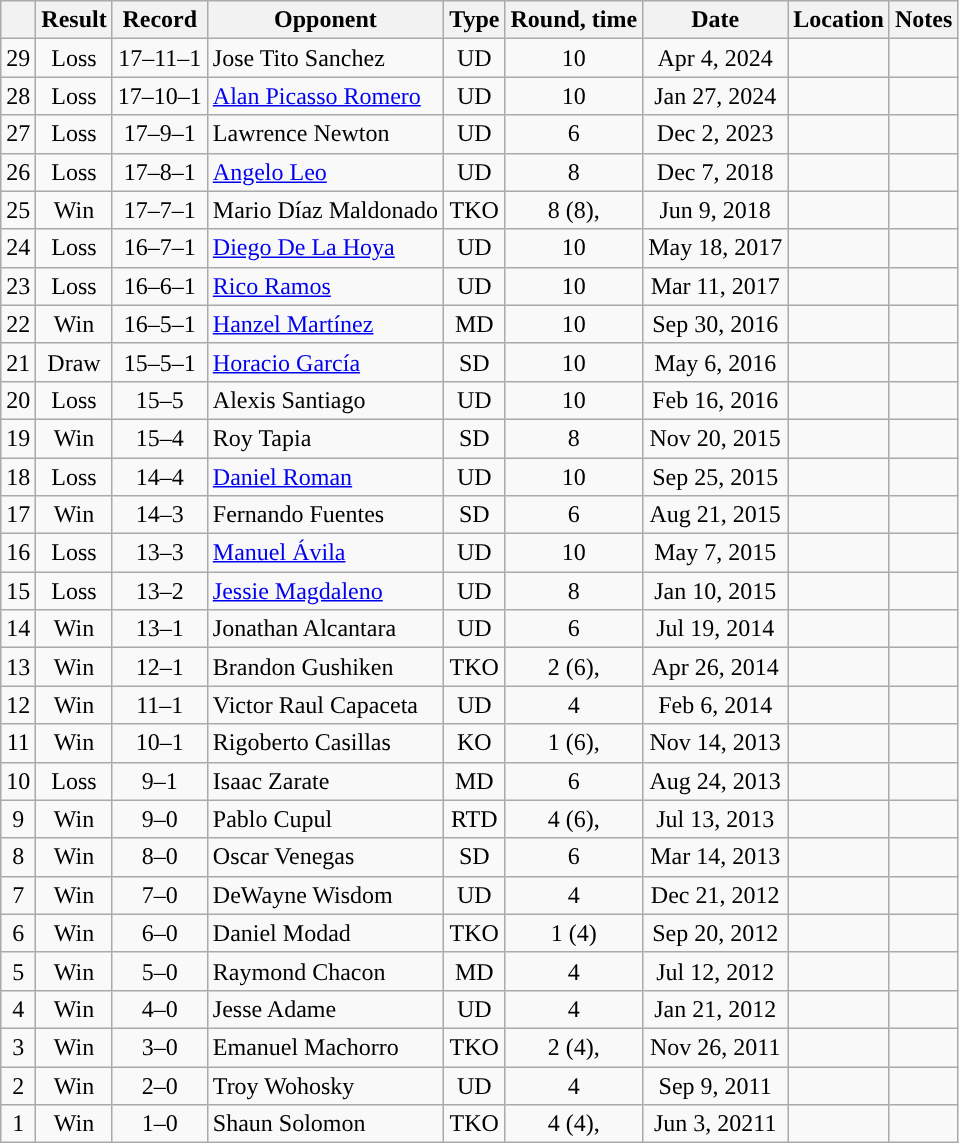<table class="wikitable" style="text-align:center">
<tr>
<th></th>
<th>Result</th>
<th>Record</th>
<th>Opponent</th>
<th>Type</th>
<th>Round, time</th>
<th>Date</th>
<th>Location</th>
<th>Notes</th>
</tr>
<tr>
<td>29</td>
<td>Loss</td>
<td>17–11–1</td>
<td align=left>Jose Tito Sanchez</td>
<td>UD</td>
<td>10</td>
<td>Apr 4, 2024</td>
<td align=left></td>
<td></td>
</tr>
<tr>
<td>28</td>
<td>Loss</td>
<td>17–10–1</td>
<td align=left><a href='#'>Alan Picasso Romero</a></td>
<td>UD</td>
<td>10</td>
<td>Jan 27, 2024</td>
<td align=left></td>
<td></td>
</tr>
<tr>
<td>27</td>
<td>Loss</td>
<td>17–9–1</td>
<td align=left>Lawrence Newton</td>
<td>UD</td>
<td>6</td>
<td>Dec 2, 2023</td>
<td align=left></td>
<td></td>
</tr>
<tr>
<td>26</td>
<td>Loss</td>
<td>17–8–1</td>
<td align=left><a href='#'>Angelo Leo</a></td>
<td>UD</td>
<td>8</td>
<td>Dec 7, 2018</td>
<td align=left></td>
<td></td>
</tr>
<tr>
<td>25</td>
<td>Win</td>
<td>17–7–1</td>
<td align=left>Mario Díaz Maldonado</td>
<td>TKO</td>
<td>8 (8), </td>
<td>Jun 9, 2018</td>
<td align=left></td>
<td></td>
</tr>
<tr>
<td>24</td>
<td>Loss</td>
<td>16–7–1</td>
<td align=left><a href='#'>Diego De La Hoya</a></td>
<td>UD</td>
<td>10</td>
<td>May 18, 2017</td>
<td align=left></td>
<td></td>
</tr>
<tr>
<td>23</td>
<td>Loss</td>
<td>16–6–1</td>
<td align=left><a href='#'>Rico Ramos</a></td>
<td>UD</td>
<td>10</td>
<td>Mar 11, 2017</td>
<td align=left></td>
<td></td>
</tr>
<tr>
<td>22</td>
<td>Win</td>
<td>16–5–1</td>
<td align=left><a href='#'>Hanzel Martínez</a></td>
<td>MD</td>
<td>10</td>
<td>Sep 30, 2016</td>
<td align=left></td>
<td></td>
</tr>
<tr>
<td>21</td>
<td>Draw</td>
<td>15–5–1</td>
<td align=left><a href='#'>Horacio García</a></td>
<td>SD</td>
<td>10</td>
<td>May 6, 2016</td>
<td align=left></td>
<td align=left></td>
</tr>
<tr>
<td>20</td>
<td>Loss</td>
<td>15–5</td>
<td align=left>Alexis Santiago</td>
<td>UD</td>
<td>10</td>
<td>Feb 16, 2016</td>
<td align=left></td>
<td></td>
</tr>
<tr>
<td>19</td>
<td>Win</td>
<td>15–4</td>
<td align=left>Roy Tapia</td>
<td>SD</td>
<td>8</td>
<td>Nov 20, 2015</td>
<td align=left></td>
<td></td>
</tr>
<tr>
<td>18</td>
<td>Loss</td>
<td>14–4</td>
<td align=left><a href='#'>Daniel Roman</a></td>
<td>UD</td>
<td>10</td>
<td>Sep 25, 2015</td>
<td align=left></td>
<td align=left></td>
</tr>
<tr>
<td>17</td>
<td>Win</td>
<td>14–3</td>
<td align=left>Fernando Fuentes</td>
<td>SD</td>
<td>6</td>
<td>Aug 21, 2015</td>
<td align=left></td>
<td></td>
</tr>
<tr>
<td>16</td>
<td>Loss</td>
<td>13–3</td>
<td align=left><a href='#'>Manuel Ávila</a></td>
<td>UD</td>
<td>10</td>
<td>May 7, 2015</td>
<td align=left></td>
<td></td>
</tr>
<tr>
<td>15</td>
<td>Loss</td>
<td>13–2</td>
<td align=left><a href='#'>Jessie Magdaleno</a></td>
<td>UD</td>
<td>8</td>
<td>Jan 10, 2015</td>
<td align=left></td>
<td align=left></td>
</tr>
<tr>
<td>14</td>
<td>Win</td>
<td>13–1</td>
<td align=left>Jonathan Alcantara</td>
<td>UD</td>
<td>6</td>
<td>Jul 19, 2014</td>
<td align=left></td>
<td></td>
</tr>
<tr>
<td>13</td>
<td>Win</td>
<td>12–1</td>
<td align=left>Brandon Gushiken</td>
<td>TKO</td>
<td>2 (6), </td>
<td>Apr 26, 2014</td>
<td align=left></td>
<td></td>
</tr>
<tr>
<td>12</td>
<td>Win</td>
<td>11–1</td>
<td align=left>Victor Raul Capaceta</td>
<td>UD</td>
<td>4</td>
<td>Feb 6, 2014</td>
<td align=left></td>
<td></td>
</tr>
<tr>
<td>11</td>
<td>Win</td>
<td>10–1</td>
<td align=left>Rigoberto Casillas</td>
<td>KO</td>
<td>1 (6), </td>
<td>Nov 14, 2013</td>
<td align=left></td>
<td></td>
</tr>
<tr>
<td>10</td>
<td>Loss</td>
<td>9–1</td>
<td align=left>Isaac Zarate</td>
<td>MD</td>
<td>6</td>
<td>Aug 24, 2013</td>
<td align=left></td>
<td></td>
</tr>
<tr>
<td>9</td>
<td>Win</td>
<td>9–0</td>
<td align=left>Pablo Cupul</td>
<td>RTD</td>
<td>4 (6), </td>
<td>Jul 13, 2013</td>
<td align=left></td>
<td></td>
</tr>
<tr>
<td>8</td>
<td>Win</td>
<td>8–0</td>
<td align=left>Oscar Venegas</td>
<td>SD</td>
<td>6</td>
<td>Mar 14, 2013</td>
<td align=left></td>
<td></td>
</tr>
<tr>
<td>7</td>
<td>Win</td>
<td>7–0</td>
<td align=left>DeWayne Wisdom</td>
<td>UD</td>
<td>4</td>
<td>Dec 21, 2012</td>
<td align=left></td>
<td></td>
</tr>
<tr>
<td>6</td>
<td>Win</td>
<td>6–0</td>
<td align=left>Daniel Modad</td>
<td>TKO</td>
<td>1 (4)</td>
<td>Sep 20, 2012</td>
<td align=left></td>
<td></td>
</tr>
<tr>
<td>5</td>
<td>Win</td>
<td>5–0</td>
<td align=left>Raymond Chacon</td>
<td>MD</td>
<td>4</td>
<td>Jul 12, 2012</td>
<td align=left></td>
<td></td>
</tr>
<tr>
<td>4</td>
<td>Win</td>
<td>4–0</td>
<td align=left>Jesse Adame</td>
<td>UD</td>
<td>4</td>
<td>Jan 21, 2012</td>
<td align=left></td>
<td></td>
</tr>
<tr>
<td>3</td>
<td>Win</td>
<td>3–0</td>
<td align=left>Emanuel Machorro</td>
<td>TKO</td>
<td>2 (4), </td>
<td>Nov 26, 2011</td>
<td align=left></td>
<td></td>
</tr>
<tr>
<td>2</td>
<td>Win</td>
<td>2–0</td>
<td align=left>Troy Wohosky</td>
<td>UD</td>
<td>4</td>
<td>Sep 9, 2011</td>
<td align=left></td>
<td></td>
</tr>
<tr>
<td>1</td>
<td>Win</td>
<td>1–0</td>
<td align=left>Shaun Solomon</td>
<td>TKO</td>
<td>4 (4), </td>
<td>Jun 3, 20211</td>
<td align=left></td>
<td></td>
</tr>
</table>
